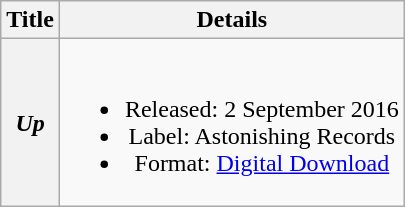<table class="wikitable plainrowheaders" style="text-align:center;">
<tr>
<th scope="col" rowspan="1">Title</th>
<th scope="col" rowspan="1">Details</th>
</tr>
<tr>
<th scope="row"><em>Up</em></th>
<td><br><ul><li>Released: 2 September 2016</li><li>Label: Astonishing Records</li><li>Format: <a href='#'>Digital Download</a></li></ul></td>
</tr>
</table>
